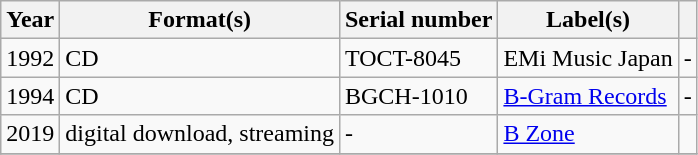<table class="wikitable sortable plainrowheaders">
<tr>
<th scope="col">Year</th>
<th scope="col">Format(s)</th>
<th scope="col">Serial number</th>
<th scope="col">Label(s)</th>
<th scope="col"></th>
</tr>
<tr>
<td>1992</td>
<td>CD</td>
<td>TOCT-8045</td>
<td>EMi Music Japan</td>
<td>-</td>
</tr>
<tr>
<td>1994</td>
<td>CD</td>
<td>BGCH-1010</td>
<td><a href='#'>B-Gram Records</a></td>
<td>-</td>
</tr>
<tr>
<td>2019</td>
<td>digital download, streaming</td>
<td>-</td>
<td><a href='#'>B Zone</a></td>
<td></td>
</tr>
<tr>
</tr>
</table>
